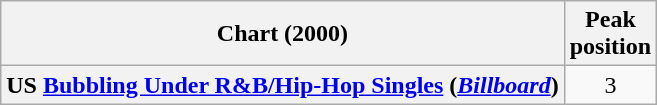<table class="wikitable plainrowheaders" style="text-align:center">
<tr>
<th scope="col">Chart (2000)</th>
<th scope="col">Peak<br>position</th>
</tr>
<tr>
<th scope="row">US <a href='#'>Bubbling Under R&B/Hip-Hop Singles</a> (<em><a href='#'>Billboard</a></em>)</th>
<td>3</td>
</tr>
</table>
